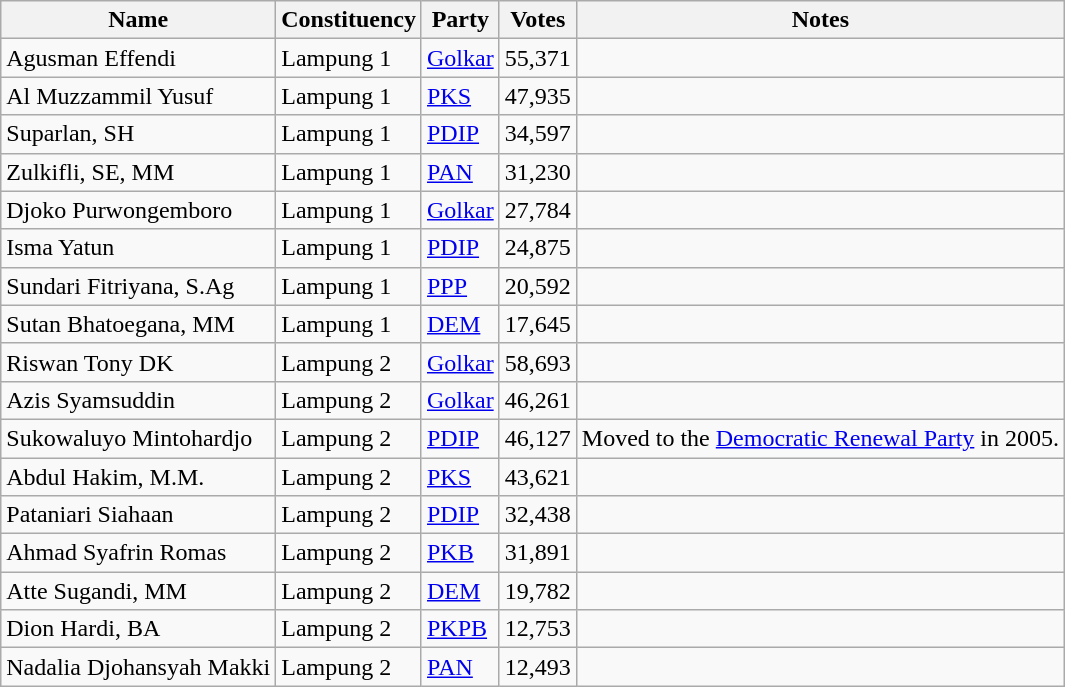<table class="wikitable sortable">
<tr>
<th>Name</th>
<th>Constituency</th>
<th>Party</th>
<th>Votes</th>
<th>Notes</th>
</tr>
<tr>
<td>Agusman Effendi</td>
<td>Lampung 1</td>
<td><a href='#'>Golkar</a></td>
<td>55,371</td>
<td></td>
</tr>
<tr>
<td>Al Muzzammil Yusuf</td>
<td>Lampung 1</td>
<td><a href='#'>PKS</a></td>
<td>47,935</td>
<td></td>
</tr>
<tr>
<td>Suparlan, SH</td>
<td>Lampung 1</td>
<td><a href='#'>PDIP</a></td>
<td>34,597</td>
<td></td>
</tr>
<tr>
<td>Zulkifli, SE, MM</td>
<td>Lampung 1</td>
<td><a href='#'>PAN</a></td>
<td>31,230</td>
<td></td>
</tr>
<tr>
<td>Djoko Purwongemboro</td>
<td>Lampung 1</td>
<td><a href='#'>Golkar</a></td>
<td>27,784</td>
<td></td>
</tr>
<tr>
<td>Isma Yatun</td>
<td>Lampung 1</td>
<td><a href='#'>PDIP</a></td>
<td>24,875</td>
<td></td>
</tr>
<tr>
<td>Sundari Fitriyana, S.Ag</td>
<td>Lampung 1</td>
<td><a href='#'>PPP</a></td>
<td>20,592</td>
<td></td>
</tr>
<tr>
<td>Sutan Bhatoegana, MM</td>
<td>Lampung 1</td>
<td><a href='#'>DEM</a></td>
<td>17,645</td>
<td></td>
</tr>
<tr>
<td>Riswan Tony DK</td>
<td>Lampung 2</td>
<td><a href='#'>Golkar</a></td>
<td>58,693</td>
<td></td>
</tr>
<tr>
<td>Azis Syamsuddin</td>
<td>Lampung 2</td>
<td><a href='#'>Golkar</a></td>
<td>46,261</td>
<td></td>
</tr>
<tr>
<td>Sukowaluyo Mintohardjo</td>
<td>Lampung 2</td>
<td><a href='#'>PDIP</a></td>
<td>46,127</td>
<td>Moved to the <a href='#'>Democratic Renewal Party</a> in 2005.</td>
</tr>
<tr>
<td>Abdul Hakim, M.M.</td>
<td>Lampung 2</td>
<td><a href='#'>PKS</a></td>
<td>43,621</td>
<td></td>
</tr>
<tr>
<td>Pataniari Siahaan</td>
<td>Lampung 2</td>
<td><a href='#'>PDIP</a></td>
<td>32,438</td>
<td></td>
</tr>
<tr>
<td>Ahmad Syafrin Romas</td>
<td>Lampung 2</td>
<td><a href='#'>PKB</a></td>
<td>31,891</td>
<td></td>
</tr>
<tr>
<td>Atte Sugandi, MM</td>
<td>Lampung 2</td>
<td><a href='#'>DEM</a></td>
<td>19,782</td>
<td></td>
</tr>
<tr>
<td>Dion Hardi, BA</td>
<td>Lampung 2</td>
<td><a href='#'>PKPB</a></td>
<td>12,753</td>
<td></td>
</tr>
<tr>
<td>Nadalia Djohansyah Makki</td>
<td>Lampung 2</td>
<td><a href='#'>PAN</a></td>
<td>12,493</td>
<td></td>
</tr>
</table>
